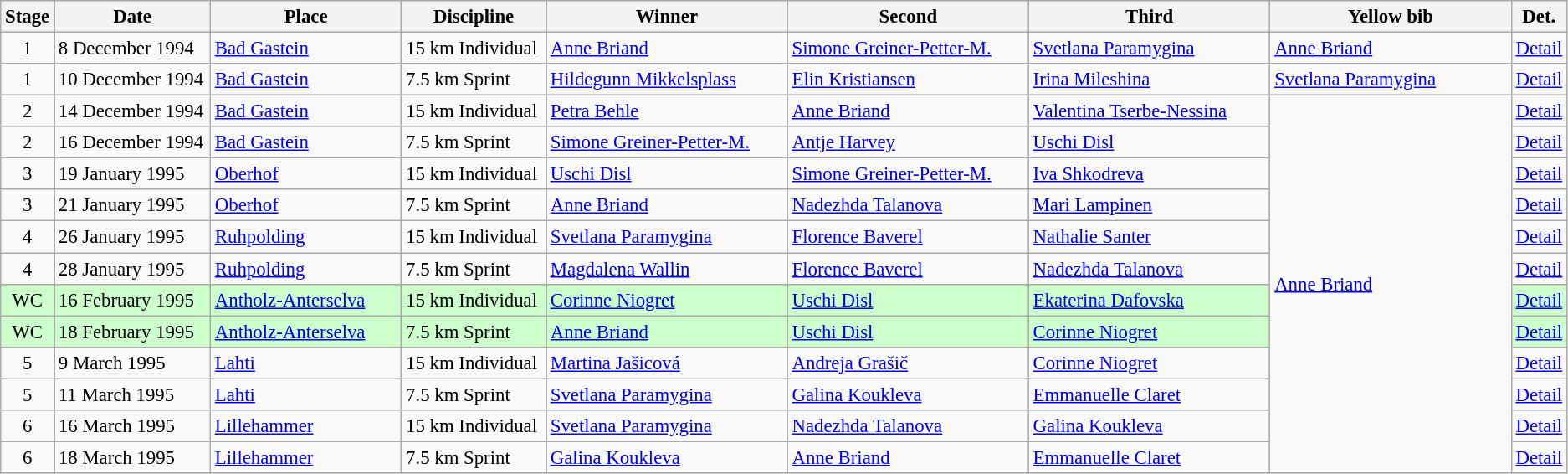<table class="wikitable" style="font-size:95%;">
<tr>
<th width="10">Stage</th>
<th width="120">Date</th>
<th width="148">Place</th>
<th width="110">Discipline</th>
<th width="190">Winner</th>
<th width="190">Second</th>
<th width="190">Third</th>
<th width="190">Yellow bib <br> </th>
<th width="8">Det.</th>
</tr>
<tr>
<td align=center>1</td>
<td>8 December 1994</td>
<td> <a href='#'>Bad Gastein</a></td>
<td>15 km Individual</td>
<td> <a href='#'>Anne Briand</a></td>
<td> <a href='#'>Simone Greiner-Petter-M.</a></td>
<td> <a href='#'>Svetlana Paramygina</a></td>
<td> <a href='#'>Anne Briand</a></td>
<td><a href='#'>Detail</a></td>
</tr>
<tr>
<td align=center>1</td>
<td>10 December 1994</td>
<td> <a href='#'>Bad Gastein</a></td>
<td>7.5 km Sprint</td>
<td> <a href='#'>Hildegunn Mikkelsplass</a></td>
<td> <a href='#'>Elin Kristiansen</a></td>
<td> <a href='#'>Irina Mileshina</a></td>
<td> <a href='#'>Svetlana Paramygina</a></td>
<td><a href='#'>Detail</a></td>
</tr>
<tr>
<td align=center>2</td>
<td>14 December 1994</td>
<td> <a href='#'>Bad Gastein</a></td>
<td>15 km Individual</td>
<td> <a href='#'>Petra Behle</a></td>
<td> <a href='#'>Anne Briand</a></td>
<td> <a href='#'>Valentina Tserbe-Nessina</a></td>
<td rowspan="12"> <a href='#'>Anne Briand</a></td>
<td><a href='#'>Detail</a></td>
</tr>
<tr>
<td align=center>2</td>
<td>16 December 1994</td>
<td> <a href='#'>Bad Gastein</a></td>
<td>7.5 km Sprint</td>
<td> <a href='#'>Simone Greiner-Petter-M.</a></td>
<td> <a href='#'>Antje Harvey</a></td>
<td> <a href='#'>Uschi Disl</a></td>
<td><a href='#'>Detail</a></td>
</tr>
<tr>
<td align=center>3</td>
<td>19 January 1995</td>
<td> <a href='#'>Oberhof</a></td>
<td>15 km Individual</td>
<td> <a href='#'>Uschi Disl</a></td>
<td> <a href='#'>Simone Greiner-Petter-M.</a></td>
<td> <a href='#'>Iva Shkodreva</a></td>
<td><a href='#'>Detail</a></td>
</tr>
<tr>
<td align=center>3</td>
<td>21 January 1995</td>
<td> <a href='#'>Oberhof</a></td>
<td>7.5 km Sprint</td>
<td> <a href='#'>Anne Briand</a></td>
<td> <a href='#'>Nadezhda Talanova</a></td>
<td> <a href='#'>Mari Lampinen</a></td>
<td><a href='#'>Detail</a></td>
</tr>
<tr>
<td align=center>4</td>
<td>26 January 1995</td>
<td> <a href='#'>Ruhpolding</a></td>
<td>15 km Individual</td>
<td> <a href='#'>Svetlana Paramygina</a></td>
<td> <a href='#'>Florence Baverel</a></td>
<td> <a href='#'>Nathalie Santer</a></td>
<td><a href='#'>Detail</a></td>
</tr>
<tr>
<td align=center>4</td>
<td>28 January 1995</td>
<td> <a href='#'>Ruhpolding</a></td>
<td>7.5 km Sprint</td>
<td> <a href='#'>Magdalena Wallin</a></td>
<td> <a href='#'>Florence Baverel</a></td>
<td> <a href='#'>Nadezhda Talanova</a></td>
<td><a href='#'>Detail</a></td>
</tr>
<tr style="background:#CCFFCC">
<td align=center>WC</td>
<td>16 February 1995</td>
<td> <a href='#'>Antholz-Anterselva</a></td>
<td>15 km Individual</td>
<td> <a href='#'>Corinne Niogret</a></td>
<td> <a href='#'>Uschi Disl</a></td>
<td> <a href='#'>Ekaterina Dafovska</a></td>
<td><a href='#'>Detail</a></td>
</tr>
<tr style="background:#CCFFCC">
<td align=center>WC</td>
<td>18 February 1995</td>
<td> <a href='#'>Antholz-Anterselva</a></td>
<td>7.5 km Sprint</td>
<td> <a href='#'>Anne Briand</a></td>
<td> <a href='#'>Uschi Disl</a></td>
<td> <a href='#'>Corinne Niogret</a></td>
<td><a href='#'>Detail</a></td>
</tr>
<tr>
<td align=center>5</td>
<td>9 March 1995</td>
<td> <a href='#'>Lahti</a></td>
<td>15 km Individual</td>
<td> <a href='#'>Martina Jašicová</a></td>
<td> <a href='#'>Andreja Grašič</a></td>
<td> <a href='#'>Corinne Niogret</a></td>
<td><a href='#'>Detail</a></td>
</tr>
<tr>
<td align=center>5</td>
<td>11 March 1995</td>
<td> <a href='#'>Lahti</a></td>
<td>7.5 km Sprint</td>
<td> <a href='#'>Svetlana Paramygina</a></td>
<td> <a href='#'>Galina Koukleva</a></td>
<td> <a href='#'>Emmanuelle Claret</a></td>
<td><a href='#'>Detail</a></td>
</tr>
<tr>
<td align=center>6</td>
<td>16 March 1995</td>
<td> <a href='#'>Lillehammer</a></td>
<td>15 km Individual</td>
<td> <a href='#'>Svetlana Paramygina</a></td>
<td> <a href='#'>Nadezhda Talanova</a></td>
<td> <a href='#'>Galina Koukleva</a></td>
<td><a href='#'>Detail</a></td>
</tr>
<tr>
<td align=center>6</td>
<td>18 March 1995</td>
<td> <a href='#'>Lillehammer</a></td>
<td>7.5 km Sprint</td>
<td> <a href='#'>Galina Koukleva</a></td>
<td> <a href='#'>Anne Briand</a></td>
<td> <a href='#'>Emmanuelle Claret</a></td>
<td><a href='#'>Detail</a></td>
</tr>
</table>
